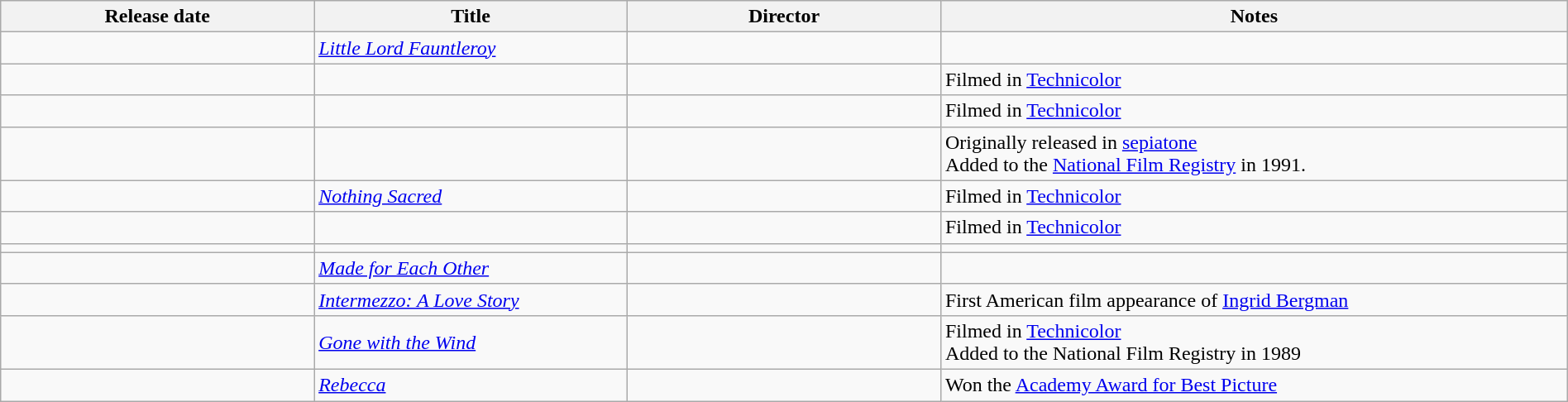<table class="wikitable sortable" width=100%>
<tr>
<th width=20%>Release date</th>
<th width=20%>Title</th>
<th width=20%>Director</th>
<th class=unsortable width=40%>Notes</th>
</tr>
<tr>
<td></td>
<td><em><a href='#'>Little Lord Fauntleroy</a></em></td>
<td></td>
<td></td>
</tr>
<tr>
<td></td>
<td><em></em></td>
<td></td>
<td>Filmed in <a href='#'>Technicolor</a></td>
</tr>
<tr>
<td></td>
<td><em></em></td>
<td></td>
<td>Filmed in <a href='#'>Technicolor</a></td>
</tr>
<tr>
<td></td>
<td><em></em></td>
<td></td>
<td>Originally released in <a href='#'>sepiatone</a><br>Added to the <a href='#'>National Film Registry</a> in 1991.</td>
</tr>
<tr>
<td></td>
<td><em><a href='#'>Nothing Sacred</a></em></td>
<td></td>
<td>Filmed in <a href='#'>Technicolor</a></td>
</tr>
<tr>
<td></td>
<td><em></em></td>
<td></td>
<td>Filmed in <a href='#'>Technicolor</a></td>
</tr>
<tr>
<td></td>
<td><em></em></td>
<td></td>
<td></td>
</tr>
<tr>
<td></td>
<td><em><a href='#'>Made for Each Other</a></em></td>
<td></td>
<td></td>
</tr>
<tr>
<td></td>
<td><em><a href='#'>Intermezzo: A Love Story</a></em></td>
<td></td>
<td>First American film appearance of <a href='#'>Ingrid Bergman</a></td>
</tr>
<tr>
<td></td>
<td><em><a href='#'>Gone with the Wind</a></em></td>
<td></td>
<td>Filmed in <a href='#'>Technicolor</a><br>Added to the National Film Registry in 1989</td>
</tr>
<tr>
<td></td>
<td><em><a href='#'>Rebecca</a></em></td>
<td></td>
<td>Won the <a href='#'>Academy Award for Best Picture</a></td>
</tr>
</table>
